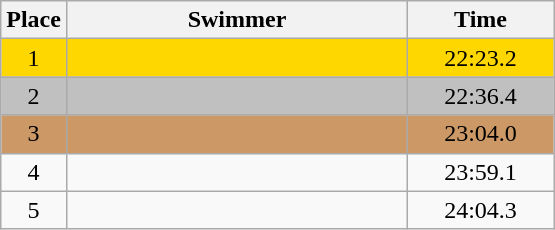<table class=wikitable style="text-align:center">
<tr>
<th>Place</th>
<th width=220>Swimmer</th>
<th width=90>Time</th>
</tr>
<tr bgcolor=gold>
<td>1</td>
<td align=left></td>
<td>22:23.2</td>
</tr>
<tr bgcolor=silver>
<td>2</td>
<td align=left></td>
<td>22:36.4</td>
</tr>
<tr bgcolor=cc9966>
<td>3</td>
<td align=left></td>
<td>23:04.0</td>
</tr>
<tr>
<td>4</td>
<td align=left></td>
<td>23:59.1</td>
</tr>
<tr>
<td>5</td>
<td align=left></td>
<td>24:04.3</td>
</tr>
</table>
